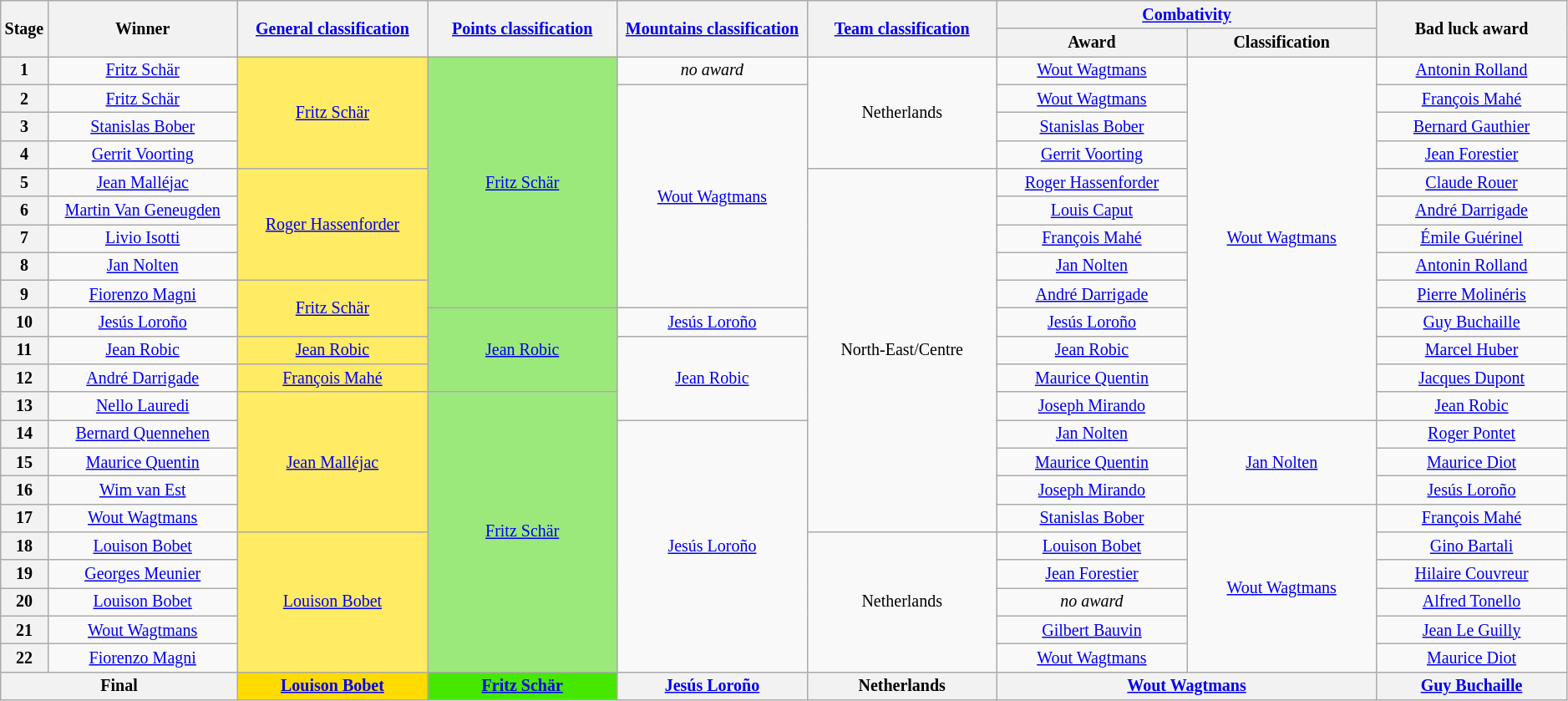<table class="wikitable" style="text-align:center; font-size:smaller; clear:both;">
<tr>
<th scope="col" style="width:1%;" rowspan="2">Stage</th>
<th scope="col" style="width:12%;" rowspan="2">Winner</th>
<th scope="col" style="width:12%;" rowspan="2"><a href='#'>General classification</a><br></th>
<th scope="col" style="width:12%;" rowspan="2"><a href='#'>Points classification</a><br></th>
<th scope="col" style="width:12%;" rowspan="2"><a href='#'>Mountains classification</a></th>
<th scope="col" style="width:12%;" rowspan="2"><a href='#'>Team classification</a></th>
<th scope="col" style="width:24%;" colspan="2"><a href='#'>Combativity</a></th>
<th scope="col" style="width:12%;" rowspan="2">Bad luck award</th>
</tr>
<tr>
<th scope="col" style="width:12%;">Award</th>
<th scope="col" style="width:12%;">Classification</th>
</tr>
<tr>
<th scope="row">1</th>
<td><a href='#'>Fritz Schär</a></td>
<td style="background:#FFEB64;" rowspan="4"><a href='#'>Fritz Schär</a></td>
<td style="background:#9CE97B;" rowspan="9"><a href='#'>Fritz Schär</a></td>
<td><em>no award</em></td>
<td rowspan="4">Netherlands</td>
<td><a href='#'>Wout Wagtmans</a></td>
<td rowspan="13"><a href='#'>Wout Wagtmans</a></td>
<td><a href='#'>Antonin Rolland</a></td>
</tr>
<tr>
<th scope="row">2</th>
<td><a href='#'>Fritz Schär</a></td>
<td rowspan="8"><a href='#'>Wout Wagtmans</a></td>
<td><a href='#'>Wout Wagtmans</a></td>
<td><a href='#'>François Mahé</a></td>
</tr>
<tr>
<th scope="row">3</th>
<td><a href='#'>Stanislas Bober</a></td>
<td><a href='#'>Stanislas Bober</a></td>
<td><a href='#'>Bernard Gauthier</a></td>
</tr>
<tr>
<th scope="row">4</th>
<td><a href='#'>Gerrit Voorting</a></td>
<td><a href='#'>Gerrit Voorting</a></td>
<td><a href='#'>Jean Forestier</a></td>
</tr>
<tr>
<th scope="row">5</th>
<td><a href='#'>Jean Malléjac</a></td>
<td style="background:#FFEB64;" rowspan="4"><a href='#'>Roger Hassenforder</a></td>
<td rowspan="13">North-East/Centre</td>
<td><a href='#'>Roger Hassenforder</a></td>
<td><a href='#'>Claude Rouer</a></td>
</tr>
<tr>
<th scope="row">6</th>
<td><a href='#'>Martin Van Geneugden</a></td>
<td><a href='#'>Louis Caput</a></td>
<td><a href='#'>André Darrigade</a></td>
</tr>
<tr>
<th scope="row">7</th>
<td><a href='#'>Livio Isotti</a></td>
<td><a href='#'>François Mahé</a></td>
<td><a href='#'>Émile Guérinel</a></td>
</tr>
<tr>
<th scope="row">8</th>
<td><a href='#'>Jan Nolten</a></td>
<td><a href='#'>Jan Nolten</a></td>
<td><a href='#'>Antonin Rolland</a></td>
</tr>
<tr>
<th scope="row">9</th>
<td><a href='#'>Fiorenzo Magni</a></td>
<td style="background:#FFEB64;" rowspan="2"><a href='#'>Fritz Schär</a></td>
<td><a href='#'>André Darrigade</a></td>
<td><a href='#'>Pierre Molinéris</a></td>
</tr>
<tr>
<th scope="row">10</th>
<td><a href='#'>Jesús Loroño</a></td>
<td style="background:#9CE97B;" rowspan="3"><a href='#'>Jean Robic</a></td>
<td><a href='#'>Jesús Loroño</a></td>
<td><a href='#'>Jesús Loroño</a></td>
<td><a href='#'>Guy Buchaille</a></td>
</tr>
<tr>
<th scope="row">11</th>
<td><a href='#'>Jean Robic</a></td>
<td style="background:#FFEB64;"><a href='#'>Jean Robic</a></td>
<td rowspan="3"><a href='#'>Jean Robic</a></td>
<td><a href='#'>Jean Robic</a></td>
<td><a href='#'>Marcel Huber</a></td>
</tr>
<tr>
<th scope="row">12</th>
<td><a href='#'>André Darrigade</a></td>
<td style="background:#FFEB64;"><a href='#'>François Mahé</a></td>
<td><a href='#'>Maurice Quentin</a></td>
<td><a href='#'>Jacques Dupont</a></td>
</tr>
<tr>
<th scope="row">13</th>
<td><a href='#'>Nello Lauredi</a></td>
<td style="background:#FFEB64;" rowspan="5"><a href='#'>Jean Malléjac</a></td>
<td style="background:#9CE97B;" rowspan="10"><a href='#'>Fritz Schär</a></td>
<td><a href='#'>Joseph Mirando</a></td>
<td><a href='#'>Jean Robic</a></td>
</tr>
<tr>
<th scope="row">14</th>
<td><a href='#'>Bernard Quennehen</a></td>
<td rowspan="9"><a href='#'>Jesús Loroño</a></td>
<td><a href='#'>Jan Nolten</a></td>
<td rowspan="3"><a href='#'>Jan Nolten</a></td>
<td><a href='#'>Roger Pontet</a></td>
</tr>
<tr>
<th scope="row">15</th>
<td><a href='#'>Maurice Quentin</a></td>
<td><a href='#'>Maurice Quentin</a></td>
<td><a href='#'>Maurice Diot</a></td>
</tr>
<tr>
<th scope="row">16</th>
<td><a href='#'>Wim van Est</a></td>
<td><a href='#'>Joseph Mirando</a></td>
<td><a href='#'>Jesús Loroño</a></td>
</tr>
<tr>
<th scope="row">17</th>
<td><a href='#'>Wout Wagtmans</a></td>
<td><a href='#'>Stanislas Bober</a></td>
<td rowspan="6"><a href='#'>Wout Wagtmans</a></td>
<td><a href='#'>François Mahé</a></td>
</tr>
<tr>
<th scope="row">18</th>
<td><a href='#'>Louison Bobet</a></td>
<td style="background:#FFEB64;" rowspan="5"><a href='#'>Louison Bobet</a></td>
<td rowspan="5">Netherlands</td>
<td><a href='#'>Louison Bobet</a></td>
<td><a href='#'>Gino Bartali</a></td>
</tr>
<tr>
<th scope="row">19</th>
<td><a href='#'>Georges Meunier</a></td>
<td><a href='#'>Jean Forestier</a></td>
<td><a href='#'>Hilaire Couvreur</a></td>
</tr>
<tr>
<th scope="row">20</th>
<td><a href='#'>Louison Bobet</a></td>
<td><em>no award</em></td>
<td><a href='#'>Alfred Tonello</a></td>
</tr>
<tr>
<th scope="row">21</th>
<td><a href='#'>Wout Wagtmans</a></td>
<td><a href='#'>Gilbert Bauvin</a></td>
<td><a href='#'>Jean Le Guilly</a></td>
</tr>
<tr>
<th scope="row">22</th>
<td><a href='#'>Fiorenzo Magni</a></td>
<td><a href='#'>Wout Wagtmans</a></td>
<td><a href='#'>Maurice Diot</a></td>
</tr>
<tr>
<th colspan="2">Final</th>
<th style="background:#FFDB00;"><a href='#'>Louison Bobet</a></th>
<th style="background:#46E800;"><a href='#'>Fritz Schär</a></th>
<th><a href='#'>Jesús Loroño</a></th>
<th>Netherlands</th>
<th colspan="2"><a href='#'>Wout Wagtmans</a></th>
<th><a href='#'>Guy Buchaille</a></th>
</tr>
</table>
